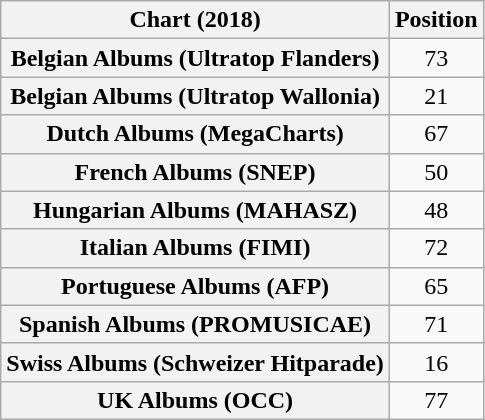<table class="wikitable sortable plainrowheaders" style="text-align:center">
<tr>
<th scope="col">Chart (2018)</th>
<th scope="col">Position</th>
</tr>
<tr>
<th scope="row">Belgian Albums (Ultratop Flanders)</th>
<td>73</td>
</tr>
<tr>
<th scope="row">Belgian Albums (Ultratop Wallonia)</th>
<td>21</td>
</tr>
<tr>
<th scope="row">Dutch Albums (MegaCharts)</th>
<td>67</td>
</tr>
<tr>
<th scope="row">French Albums (SNEP)</th>
<td>50</td>
</tr>
<tr>
<th scope="row">Hungarian Albums (MAHASZ)</th>
<td>48</td>
</tr>
<tr>
<th scope="row">Italian Albums (FIMI)</th>
<td>72</td>
</tr>
<tr>
<th scope="row">Portuguese Albums (AFP)</th>
<td>65</td>
</tr>
<tr>
<th scope="row">Spanish Albums (PROMUSICAE)</th>
<td>71</td>
</tr>
<tr>
<th scope="row">Swiss Albums (Schweizer Hitparade)</th>
<td>16</td>
</tr>
<tr>
<th scope="row">UK Albums (OCC)</th>
<td>77</td>
</tr>
</table>
